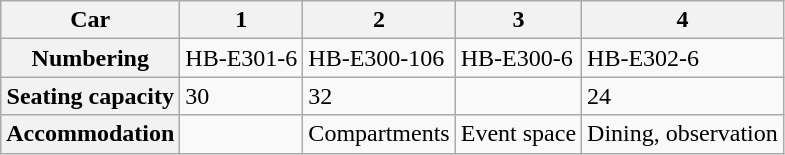<table class="wikitable">
<tr>
<th>Car</th>
<th>1</th>
<th>2</th>
<th>3</th>
<th>4</th>
</tr>
<tr>
<th>Numbering</th>
<td>HB-E301-6</td>
<td>HB-E300-106</td>
<td>HB-E300-6</td>
<td>HB-E302-6</td>
</tr>
<tr>
<th>Seating capacity</th>
<td>30</td>
<td>32</td>
<td></td>
<td>24</td>
</tr>
<tr>
<th>Accommodation</th>
<td></td>
<td>Compartments</td>
<td>Event space</td>
<td>Dining, observation</td>
</tr>
</table>
